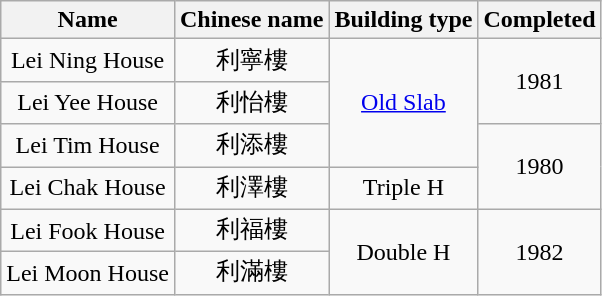<table class="wikitable" style="text-align: center">
<tr>
<th>Name</th>
<th>Chinese name</th>
<th>Building type</th>
<th>Completed</th>
</tr>
<tr>
<td>Lei Ning House</td>
<td>利寧樓</td>
<td rowspan="3"><a href='#'>Old Slab</a></td>
<td rowspan="2">1981</td>
</tr>
<tr>
<td>Lei Yee House</td>
<td>利怡樓</td>
</tr>
<tr>
<td>Lei Tim House</td>
<td>利添樓</td>
<td rowspan="2">1980</td>
</tr>
<tr>
<td>Lei Chak House</td>
<td>利澤樓</td>
<td>Triple H</td>
</tr>
<tr>
<td>Lei Fook House</td>
<td>利福樓</td>
<td rowspan="2">Double H</td>
<td rowspan="2">1982</td>
</tr>
<tr>
<td>Lei Moon House</td>
<td>利滿樓</td>
</tr>
</table>
